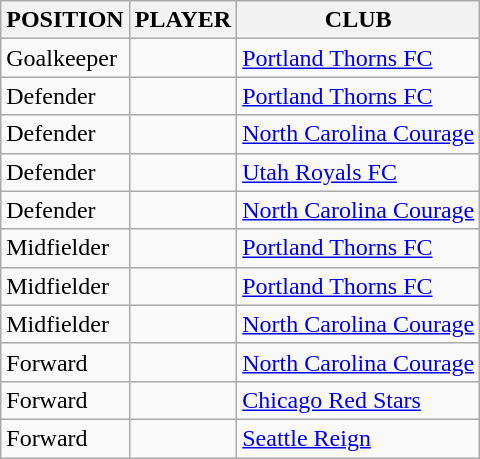<table class="wikitable sortable">
<tr>
<th>POSITION</th>
<th>PLAYER</th>
<th>CLUB</th>
</tr>
<tr>
<td>Goalkeeper</td>
<td> </td>
<td><a href='#'>Portland Thorns FC</a></td>
</tr>
<tr>
<td>Defender</td>
<td> </td>
<td><a href='#'>Portland Thorns FC</a></td>
</tr>
<tr>
<td>Defender</td>
<td> </td>
<td><a href='#'>North Carolina Courage</a></td>
</tr>
<tr>
<td>Defender</td>
<td> </td>
<td><a href='#'>Utah Royals FC</a></td>
</tr>
<tr>
<td>Defender</td>
<td> </td>
<td><a href='#'>North Carolina Courage</a></td>
</tr>
<tr>
<td>Midfielder</td>
<td> </td>
<td><a href='#'>Portland Thorns FC</a></td>
</tr>
<tr>
<td>Midfielder</td>
<td> </td>
<td><a href='#'>Portland Thorns FC</a></td>
</tr>
<tr>
<td>Midfielder</td>
<td> </td>
<td><a href='#'>North Carolina Courage</a></td>
</tr>
<tr>
<td>Forward</td>
<td> </td>
<td><a href='#'>North Carolina Courage</a></td>
</tr>
<tr>
<td>Forward</td>
<td> </td>
<td><a href='#'>Chicago Red Stars</a></td>
</tr>
<tr>
<td>Forward</td>
<td> </td>
<td><a href='#'>Seattle Reign</a></td>
</tr>
</table>
